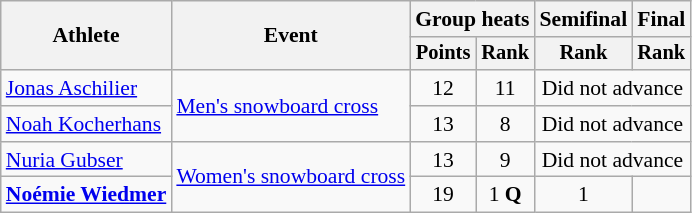<table class="wikitable" style="font-size:90%">
<tr>
<th rowspan=2>Athlete</th>
<th rowspan=2>Event</th>
<th colspan=2>Group heats</th>
<th>Semifinal</th>
<th>Final</th>
</tr>
<tr style="font-size:95%">
<th>Points</th>
<th>Rank</th>
<th>Rank</th>
<th>Rank</th>
</tr>
<tr align=center>
<td align=left><a href='#'>Jonas Aschilier</a></td>
<td align=left rowspan=2><a href='#'>Men's snowboard cross</a></td>
<td>12</td>
<td>11</td>
<td colspan=2>Did not advance</td>
</tr>
<tr align=center>
<td align=left><a href='#'>Noah Kocherhans</a></td>
<td>13</td>
<td>8</td>
<td colspan=2>Did not advance</td>
</tr>
<tr align=center>
<td align=left><a href='#'>Nuria Gubser</a></td>
<td align=left rowspan=2><a href='#'>Women's snowboard cross</a></td>
<td>13</td>
<td>9</td>
<td colspan=2>Did not advance</td>
</tr>
<tr align=center>
<td align=left><strong><a href='#'>Noémie Wiedmer</a></strong></td>
<td>19</td>
<td>1 <strong>Q</strong></td>
<td>1 <strong></strong></td>
<td></td>
</tr>
</table>
